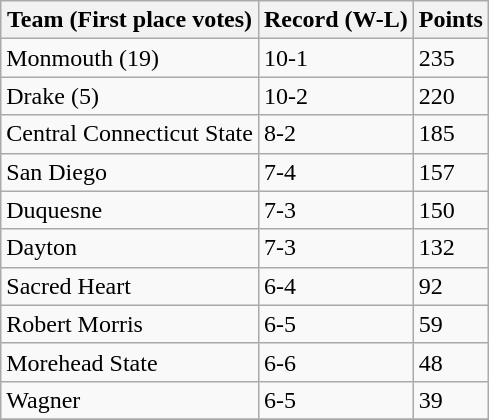<table class="wikitable">
<tr>
<th>Team (First place votes)</th>
<th>Record (W-L)</th>
<th>Points</th>
</tr>
<tr>
<td>Monmouth (19)</td>
<td>10-1</td>
<td>235</td>
</tr>
<tr>
<td>Drake (5)</td>
<td>10-2</td>
<td>220</td>
</tr>
<tr>
<td>Central Connecticut State</td>
<td>8-2</td>
<td>185</td>
</tr>
<tr>
<td>San Diego</td>
<td>7-4</td>
<td>157</td>
</tr>
<tr>
<td>Duquesne</td>
<td>7-3</td>
<td>150</td>
</tr>
<tr>
<td>Dayton</td>
<td>7-3</td>
<td>132</td>
</tr>
<tr>
<td>Sacred Heart</td>
<td>6-4</td>
<td>92</td>
</tr>
<tr>
<td>Robert Morris</td>
<td>6-5</td>
<td>59</td>
</tr>
<tr>
<td>Morehead State</td>
<td>6-6</td>
<td>48</td>
</tr>
<tr>
<td>Wagner</td>
<td>6-5</td>
<td>39</td>
</tr>
<tr>
</tr>
</table>
